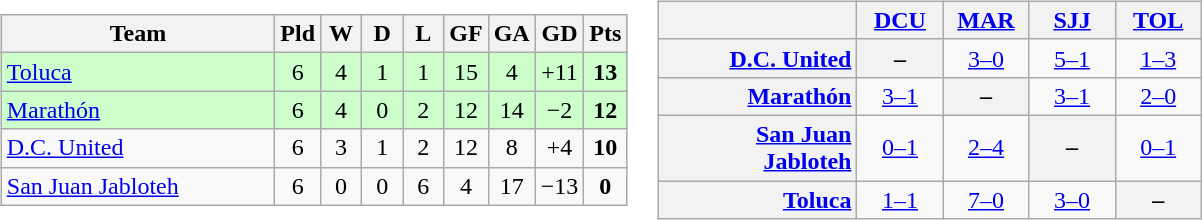<table>
<tr>
<td><br><table class="wikitable" style="text-align: center;">
<tr>
<th width="175">Team</th>
<th width="20">Pld</th>
<th width="20">W</th>
<th width="20">D</th>
<th width="20">L</th>
<th width="20">GF</th>
<th width="20">GA</th>
<th width="20">GD</th>
<th width="20">Pts</th>
</tr>
<tr bgcolor=#ccffcc>
<td align=left> <a href='#'>Toluca</a></td>
<td>6</td>
<td>4</td>
<td>1</td>
<td>1</td>
<td>15</td>
<td>4</td>
<td>+11</td>
<td><strong>13</strong></td>
</tr>
<tr bgcolor=#ccffcc>
<td align=left> <a href='#'>Marathón</a></td>
<td>6</td>
<td>4</td>
<td>0</td>
<td>2</td>
<td>12</td>
<td>14</td>
<td>−2</td>
<td><strong>12</strong></td>
</tr>
<tr>
<td align=left> <a href='#'>D.C. United</a></td>
<td>6</td>
<td>3</td>
<td>1</td>
<td>2</td>
<td>12</td>
<td>8</td>
<td>+4</td>
<td><strong>10</strong></td>
</tr>
<tr>
<td align=left> <a href='#'>San Juan Jabloteh</a></td>
<td>6</td>
<td>0</td>
<td>0</td>
<td>6</td>
<td>4</td>
<td>17</td>
<td>−13</td>
<td><strong>0</strong></td>
</tr>
</table>
</td>
<td><br><table class="wikitable" style="text-align:center">
<tr>
<th width="125"> </th>
<th width="50"><a href='#'>DCU</a></th>
<th width="50"><a href='#'>MAR</a></th>
<th width="50"><a href='#'>SJJ</a></th>
<th width="50"><a href='#'>TOL</a></th>
</tr>
<tr>
<th style="text-align:right;"><a href='#'>D.C. United</a></th>
<th>–</th>
<td><a href='#'>3–0</a></td>
<td><a href='#'>5–1</a></td>
<td><a href='#'>1–3</a></td>
</tr>
<tr>
<th style="text-align:right;"><a href='#'>Marathón</a></th>
<td><a href='#'>3–1</a></td>
<th>–</th>
<td><a href='#'>3–1</a></td>
<td><a href='#'>2–0</a></td>
</tr>
<tr>
<th style="text-align:right;"><a href='#'>San Juan Jabloteh</a></th>
<td><a href='#'>0–1</a></td>
<td><a href='#'>2–4</a></td>
<th>–</th>
<td><a href='#'>0–1</a></td>
</tr>
<tr>
<th style="text-align:right;"><a href='#'>Toluca</a></th>
<td><a href='#'>1–1</a></td>
<td><a href='#'>7–0</a></td>
<td><a href='#'>3–0</a></td>
<th>–</th>
</tr>
</table>
</td>
</tr>
</table>
